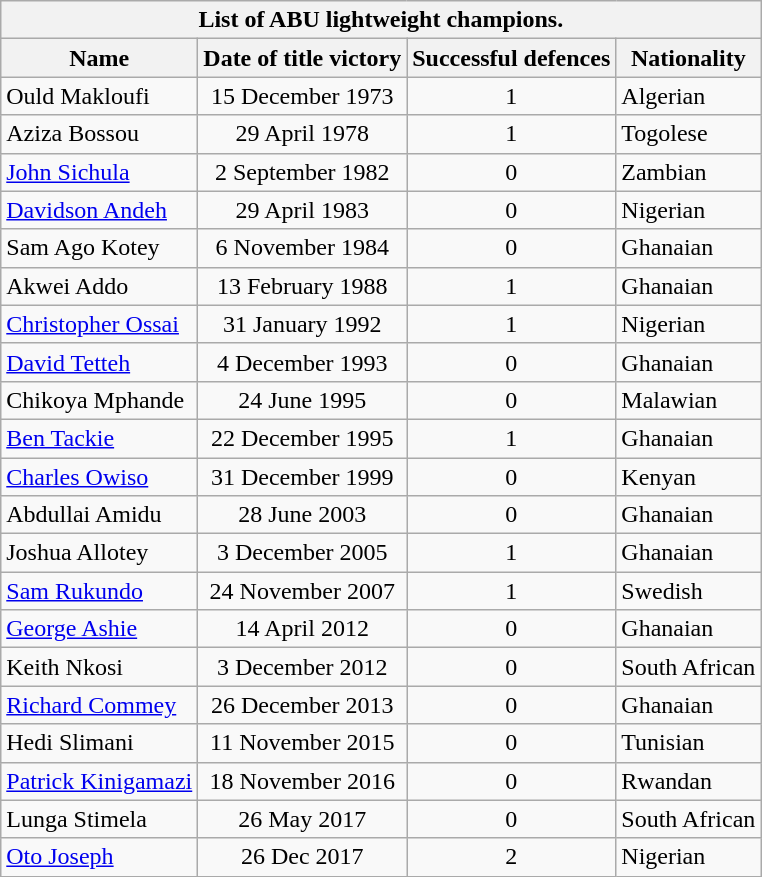<table class="wikitable">
<tr>
<th colspan=4>List of ABU lightweight champions.</th>
</tr>
<tr>
<th>Name</th>
<th>Date of title victory</th>
<th>Successful defences</th>
<th>Nationality</th>
</tr>
<tr align=center>
<td align=left>Ould Makloufi</td>
<td>15 December 1973</td>
<td>1</td>
<td align=left> Algerian</td>
</tr>
<tr align=center>
<td align=left>Aziza Bossou</td>
<td>29 April 1978</td>
<td>1</td>
<td align=left> Togolese</td>
</tr>
<tr align=center>
<td align=left><a href='#'>John Sichula</a></td>
<td>2 September 1982</td>
<td>0</td>
<td align=left> Zambian</td>
</tr>
<tr align=center>
<td align=left><a href='#'>Davidson Andeh</a></td>
<td>29 April 1983</td>
<td>0</td>
<td align=left> Nigerian</td>
</tr>
<tr align=center>
<td align=left>Sam Ago Kotey</td>
<td>6 November 1984</td>
<td>0</td>
<td align=left> Ghanaian</td>
</tr>
<tr align=center>
<td align=left>Akwei Addo</td>
<td>13 February 1988</td>
<td>1</td>
<td align=left> Ghanaian</td>
</tr>
<tr align=center>
<td align=left><a href='#'>Christopher Ossai</a></td>
<td>31 January 1992</td>
<td>1</td>
<td align=left> Nigerian</td>
</tr>
<tr align=center>
<td align=left><a href='#'>David Tetteh</a></td>
<td>4 December 1993</td>
<td>0</td>
<td align=left> Ghanaian</td>
</tr>
<tr align=center>
<td align=left>Chikoya Mphande</td>
<td>24 June 1995</td>
<td>0</td>
<td align=left> Malawian</td>
</tr>
<tr align=center>
<td align=left><a href='#'>Ben Tackie</a></td>
<td>22 December 1995</td>
<td>1</td>
<td align=left> Ghanaian</td>
</tr>
<tr align=center>
<td align=left><a href='#'>Charles Owiso</a></td>
<td>31 December 1999</td>
<td>0</td>
<td align=left> Kenyan</td>
</tr>
<tr align=center>
<td align=left>Abdullai Amidu</td>
<td>28 June 2003</td>
<td>0</td>
<td align=left> Ghanaian</td>
</tr>
<tr align=center>
<td align=left>Joshua Allotey</td>
<td>3 December 2005</td>
<td>1</td>
<td align=left> Ghanaian</td>
</tr>
<tr align=center>
<td align=left><a href='#'>Sam Rukundo</a></td>
<td>24 November 2007</td>
<td>1</td>
<td align=left> Swedish</td>
</tr>
<tr align=center>
<td align=left><a href='#'>George Ashie</a></td>
<td>14 April 2012</td>
<td>0</td>
<td align=left> Ghanaian</td>
</tr>
<tr align=center>
<td align=left>Keith Nkosi</td>
<td>3 December 2012</td>
<td>0</td>
<td align=left> South African</td>
</tr>
<tr align=center>
<td align=left><a href='#'>Richard Commey</a></td>
<td>26 December 2013</td>
<td>0</td>
<td align=left> Ghanaian</td>
</tr>
<tr align=center>
<td align=left>Hedi Slimani</td>
<td>11 November 2015</td>
<td>0</td>
<td align=left> Tunisian</td>
</tr>
<tr align=center>
<td align=left><a href='#'>Patrick Kinigamazi</a></td>
<td>18 November 2016</td>
<td>0</td>
<td align=left> Rwandan</td>
</tr>
<tr align=center>
<td align=left>Lunga Stimela</td>
<td>26 May 2017</td>
<td>0</td>
<td align=left> South African</td>
</tr>
<tr align=center>
<td align=left><a href='#'>Oto Joseph</a></td>
<td>26 Dec 2017</td>
<td>2</td>
<td align=left> Nigerian</td>
</tr>
</table>
